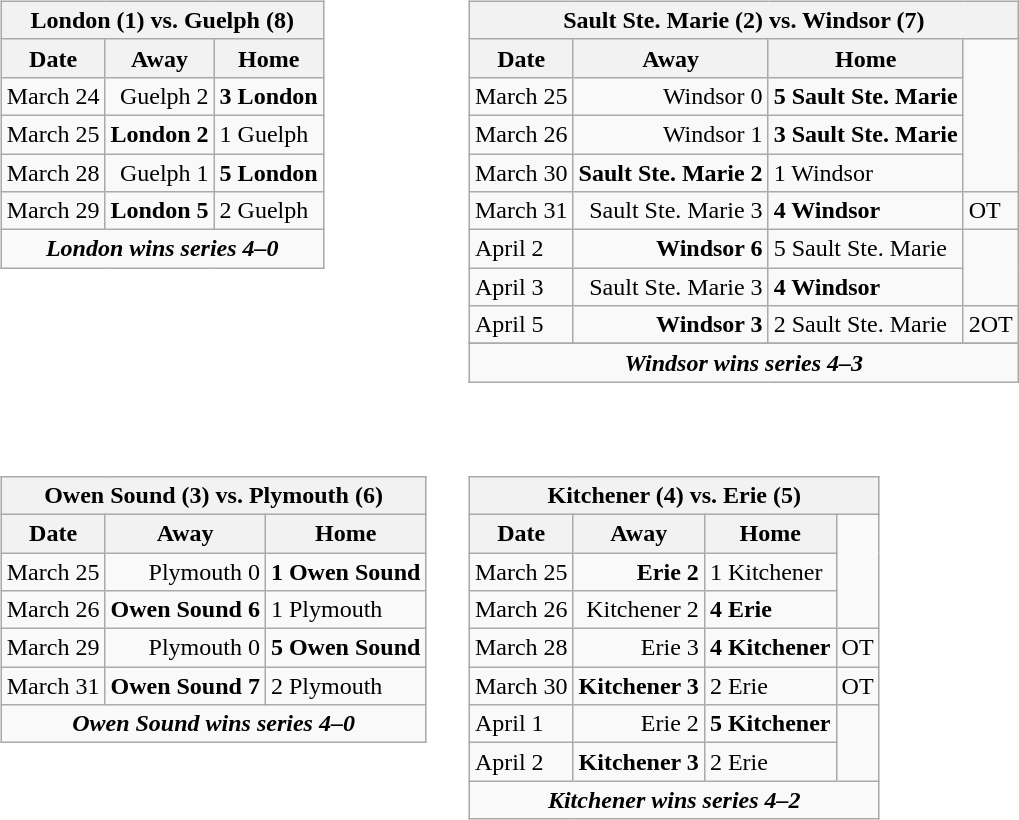<table cellspacing="10">
<tr>
<td valign="top"><br><table class="wikitable">
<tr>
<th bgcolor="#DDDDDD" colspan="4">London (1) vs. Guelph (8)</th>
</tr>
<tr>
<th>Date</th>
<th>Away</th>
<th>Home</th>
</tr>
<tr>
<td>March 24</td>
<td align="right">Guelph 2</td>
<td><strong>3 London</strong></td>
</tr>
<tr>
<td>March 25</td>
<td align="right"><strong>London 2</strong></td>
<td>1 Guelph</td>
</tr>
<tr>
<td>March 28</td>
<td align="right">Guelph 1</td>
<td><strong>5 London</strong></td>
</tr>
<tr>
<td>March 29</td>
<td align="right"><strong>London 5</strong></td>
<td>2 Guelph</td>
</tr>
<tr align="center">
<td colspan="4"><strong><em>London wins series 4–0</em></strong></td>
</tr>
</table>
</td>
<td valign="top"><br><table class="wikitable">
<tr>
<th bgcolor="#DDDDDD" colspan="4">Sault Ste. Marie (2) vs. Windsor (7)</th>
</tr>
<tr>
<th>Date</th>
<th>Away</th>
<th>Home</th>
</tr>
<tr>
<td>March 25</td>
<td align="right">Windsor 0</td>
<td><strong>5 Sault Ste. Marie</strong></td>
</tr>
<tr>
<td>March 26</td>
<td align="right">Windsor 1</td>
<td><strong>3 Sault Ste. Marie</strong></td>
</tr>
<tr>
<td>March 30</td>
<td align="right"><strong>Sault Ste. Marie 2</strong></td>
<td>1 Windsor</td>
</tr>
<tr>
<td>March 31</td>
<td align="right">Sault Ste. Marie 3</td>
<td><strong>4 Windsor</strong></td>
<td>OT</td>
</tr>
<tr>
<td>April 2</td>
<td align="right"><strong>Windsor 6</strong></td>
<td>5 Sault Ste. Marie</td>
</tr>
<tr>
<td>April 3</td>
<td align="right">Sault Ste. Marie 3</td>
<td><strong>4 Windsor</strong></td>
</tr>
<tr>
<td>April 5</td>
<td align="right"><strong>Windsor 3</strong></td>
<td>2 Sault Ste. Marie</td>
<td>2OT</td>
</tr>
<tr>
</tr>
<tr align="center">
<td colspan="4"><strong><em>Windsor wins series 4–3</em></strong></td>
</tr>
</table>
</td>
</tr>
<tr>
<td valign="top"><br><table class="wikitable">
<tr>
<th bgcolor="#DDDDDD" colspan="4">Owen Sound (3) vs. Plymouth (6)</th>
</tr>
<tr>
<th>Date</th>
<th>Away</th>
<th>Home</th>
</tr>
<tr>
<td>March 25</td>
<td align="right">Plymouth 0</td>
<td><strong>1 Owen Sound</strong></td>
</tr>
<tr>
<td>March 26</td>
<td align="right"><strong>Owen Sound 6</strong></td>
<td>1 Plymouth</td>
</tr>
<tr>
<td>March 29</td>
<td align="right">Plymouth 0</td>
<td><strong>5 Owen Sound</strong></td>
</tr>
<tr>
<td>March 31</td>
<td align="right"><strong>Owen Sound 7</strong></td>
<td>2 Plymouth</td>
</tr>
<tr align="center">
<td colspan="4"><strong><em>Owen Sound wins series 4–0</em></strong></td>
</tr>
</table>
</td>
<td valign="top"><br><table class="wikitable">
<tr>
<th bgcolor="#DDDDDD" colspan="4">Kitchener (4) vs. Erie (5)</th>
</tr>
<tr>
<th>Date</th>
<th>Away</th>
<th>Home</th>
</tr>
<tr>
<td>March 25</td>
<td align="right"><strong>Erie 2</strong></td>
<td>1 Kitchener</td>
</tr>
<tr>
<td>March 26</td>
<td align="right">Kitchener 2</td>
<td><strong>4 Erie</strong></td>
</tr>
<tr>
<td>March 28</td>
<td align="right">Erie 3</td>
<td><strong>4 Kitchener</strong></td>
<td>OT</td>
</tr>
<tr>
<td>March 30</td>
<td align="right"><strong>Kitchener 3</strong></td>
<td>2 Erie</td>
<td>OT</td>
</tr>
<tr>
<td>April 1</td>
<td align="right">Erie 2</td>
<td><strong>5 Kitchener</strong></td>
</tr>
<tr>
<td>April 2</td>
<td align="right"><strong>Kitchener 3</strong></td>
<td>2 Erie</td>
</tr>
<tr align="center">
<td colspan="4"><strong><em>Kitchener wins series 4–2</em></strong></td>
</tr>
</table>
</td>
</tr>
</table>
